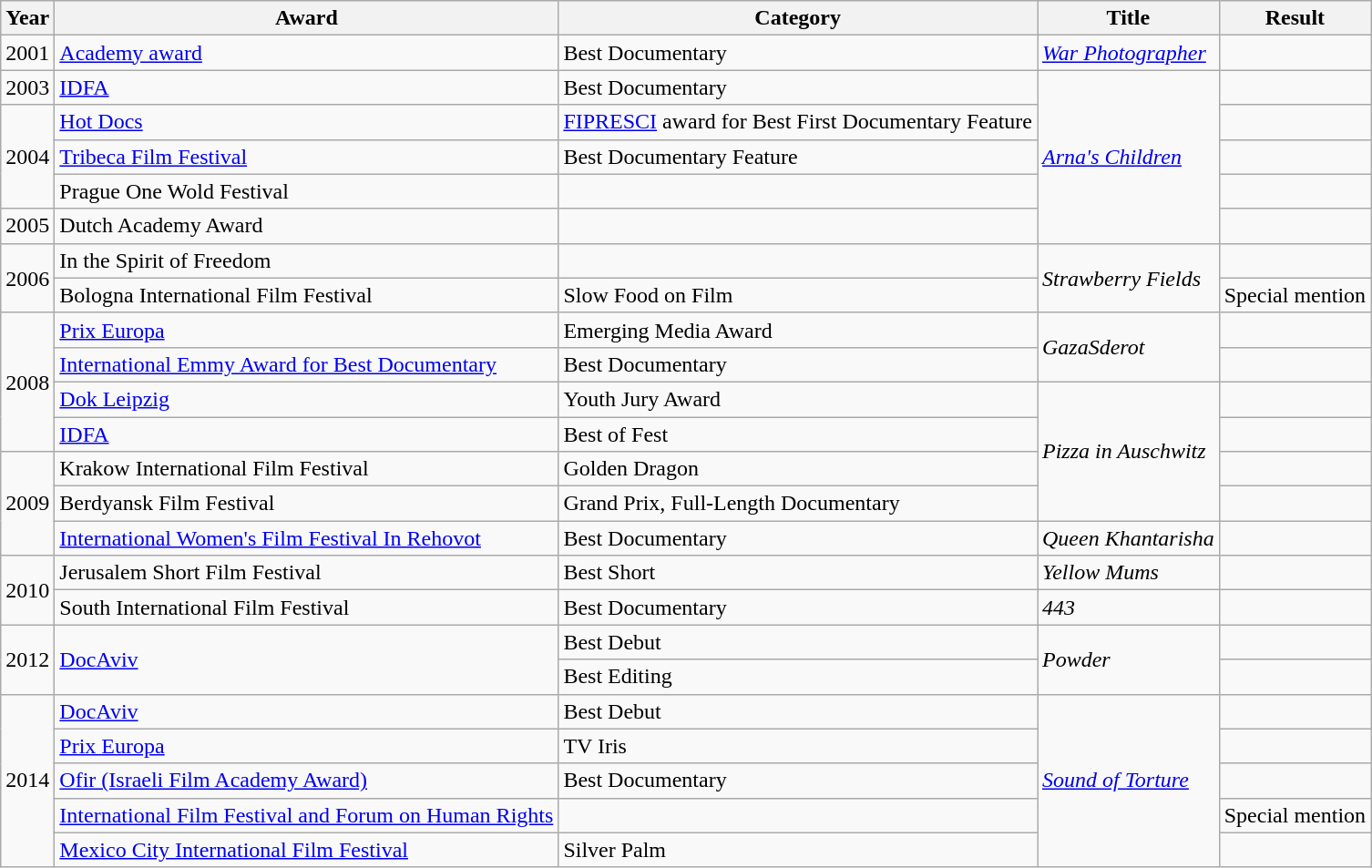<table class="wikitable">
<tr>
<th>Year</th>
<th>Award</th>
<th>Category</th>
<th>Title</th>
<th>Result</th>
</tr>
<tr>
<td>2001</td>
<td><a href='#'>Academy award</a></td>
<td>Best Documentary</td>
<td><em><a href='#'>War Photographer</a></em></td>
<td></td>
</tr>
<tr>
<td>2003</td>
<td><a href='#'>IDFA</a></td>
<td>Best Documentary</td>
<td rowspan="5"><em><a href='#'>Arna's Children</a></em></td>
<td></td>
</tr>
<tr>
<td rowspan="3">2004</td>
<td><a href='#'>Hot Docs</a></td>
<td><a href='#'>FIPRESCI</a> award for Best First Documentary Feature</td>
<td></td>
</tr>
<tr>
<td><a href='#'>Tribeca Film Festival</a></td>
<td>Best Documentary Feature</td>
<td></td>
</tr>
<tr>
<td>Prague One Wold Festival</td>
<td></td>
<td></td>
</tr>
<tr>
<td>2005</td>
<td>Dutch Academy Award</td>
<td></td>
<td></td>
</tr>
<tr>
<td rowspan="2">2006</td>
<td>In the Spirit of Freedom</td>
<td></td>
<td rowspan="2"><em>Strawberry Fields</em></td>
<td></td>
</tr>
<tr>
<td>Bologna International Film Festival</td>
<td>Slow Food on Film</td>
<td>Special mention</td>
</tr>
<tr>
<td rowspan="4">2008</td>
<td><a href='#'>Prix Europa</a></td>
<td>Emerging Media Award</td>
<td rowspan="2"><em>GazaSderot</em></td>
<td></td>
</tr>
<tr>
<td><a href='#'>International Emmy Award for Best Documentary</a></td>
<td>Best Documentary</td>
<td></td>
</tr>
<tr>
<td><a href='#'>Dok Leipzig</a></td>
<td>Youth Jury Award</td>
<td rowspan="4"><em>Pizza in Auschwitz</em></td>
<td></td>
</tr>
<tr>
<td><a href='#'>IDFA</a></td>
<td>Best of Fest</td>
<td></td>
</tr>
<tr>
<td rowspan="3">2009</td>
<td>Krakow International Film Festival</td>
<td>Golden Dragon</td>
<td></td>
</tr>
<tr>
<td>Berdyansk Film Festival</td>
<td>Grand Prix, Full-Length Documentary</td>
<td></td>
</tr>
<tr>
<td><a href='#'>International Women's Film Festival In Rehovot</a></td>
<td>Best Documentary</td>
<td><em>Queen Khantarisha</em></td>
<td></td>
</tr>
<tr>
<td rowspan="2">2010</td>
<td>Jerusalem Short Film Festival</td>
<td>Best Short</td>
<td><em>Yellow Mums</em></td>
<td></td>
</tr>
<tr>
<td>South International Film Festival</td>
<td>Best Documentary</td>
<td><em>443</em></td>
<td></td>
</tr>
<tr>
<td rowspan="2">2012</td>
<td rowspan="2"><a href='#'>DocAviv</a></td>
<td>Best Debut</td>
<td rowspan="2"><em>Powder</em></td>
<td></td>
</tr>
<tr>
<td>Best Editing</td>
<td></td>
</tr>
<tr>
<td rowspan="5">2014</td>
<td><a href='#'>DocAviv</a></td>
<td>Best Debut</td>
<td rowspan="5"><em><a href='#'>Sound of Torture</a></em></td>
<td></td>
</tr>
<tr>
<td><a href='#'>Prix Europa</a></td>
<td>TV Iris</td>
<td></td>
</tr>
<tr>
<td><a href='#'>Ofir (Israeli Film Academy Award)</a></td>
<td>Best Documentary</td>
<td></td>
</tr>
<tr>
<td><a href='#'>International Film Festival and Forum on Human Rights</a></td>
<td></td>
<td>Special mention</td>
</tr>
<tr>
<td><a href='#'>Mexico City International Film Festival</a></td>
<td>Silver Palm</td>
<td></td>
</tr>
</table>
